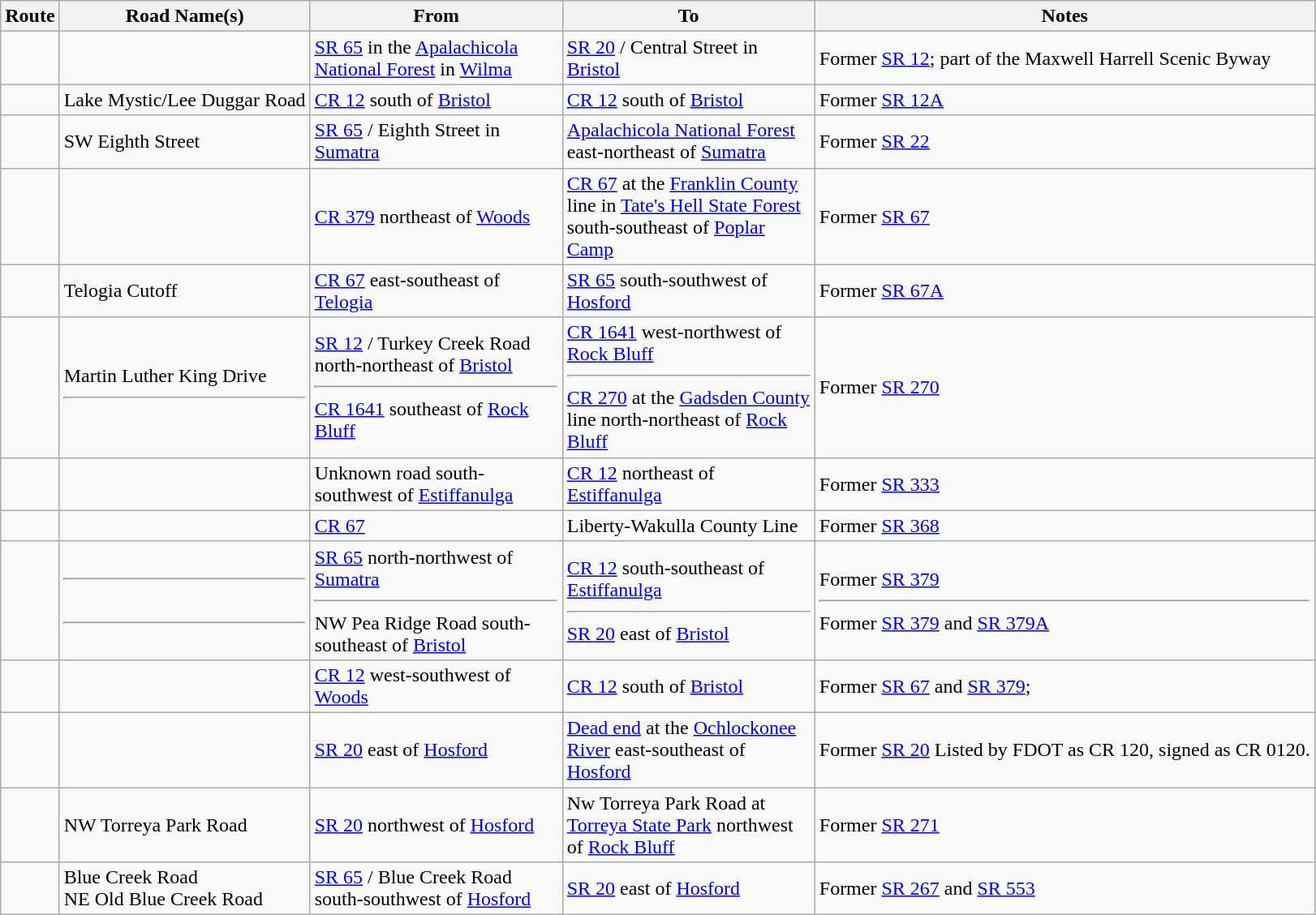<table class="wikitable">
<tr>
<th>Route</th>
<th>Road Name(s)</th>
<th width=200px>From</th>
<th width=200px>To</th>
<th>Notes</th>
</tr>
<tr>
<td></td>
<td></td>
<td><a href='#'>SR 65</a> in the <a href='#'>Apalachicola National Forest</a> in <a href='#'>Wilma</a></td>
<td><a href='#'>SR 20</a> / Central Street in <a href='#'>Bristol</a></td>
<td>Former <a href='#'>SR 12</a>; part of the Maxwell Harrell Scenic Byway</td>
</tr>
<tr>
<td></td>
<td>Lake Mystic/Lee Duggar Road</td>
<td><a href='#'>CR 12</a> south of <a href='#'>Bristol</a></td>
<td><a href='#'>CR 12</a> south of <a href='#'>Bristol</a></td>
<td>Former <a href='#'>SR 12A</a></td>
</tr>
<tr>
<td></td>
<td>SW Eighth Street</td>
<td><a href='#'>SR 65</a> / Eighth Street in <a href='#'>Sumatra</a></td>
<td><a href='#'>Apalachicola National Forest</a> east-northeast of <a href='#'>Sumatra</a></td>
<td>Former <a href='#'>SR 22</a></td>
</tr>
<tr>
<td></td>
<td></td>
<td><a href='#'>CR 379</a> northeast of <a href='#'>Woods</a></td>
<td><a href='#'>CR 67</a> at the <a href='#'>Franklin County</a> line in <a href='#'>Tate's Hell State Forest</a> south-southeast of <a href='#'>Poplar Camp</a></td>
<td>Former <a href='#'>SR 67</a></td>
</tr>
<tr>
<td></td>
<td>Telogia Cutoff</td>
<td><a href='#'>CR 67</a> east-southeast of <a href='#'>Telogia</a></td>
<td><a href='#'>SR 65</a> south-southwest of <a href='#'>Hosford</a></td>
<td>Former <a href='#'>SR 67A</a></td>
</tr>
<tr>
<td></td>
<td>Martin Luther King Drive<hr></td>
<td><a href='#'>SR 12</a> / Turkey Creek Road north-northeast of <a href='#'>Bristol</a><hr><a href='#'>CR 1641</a> southeast of <a href='#'>Rock Bluff</a></td>
<td><a href='#'>CR 1641</a> west-northwest of <a href='#'>Rock Bluff</a><hr><a href='#'>CR 270</a> at the <a href='#'>Gadsden County</a> line north-northeast of <a href='#'>Rock Bluff</a></td>
<td>Former <a href='#'>SR 270</a></td>
</tr>
<tr>
<td></td>
<td></td>
<td>Unknown road south-southwest of <a href='#'>Estiffanulga</a></td>
<td><a href='#'>CR 12</a> northeast of <a href='#'>Estiffanulga</a></td>
<td>Former <a href='#'>SR 333</a></td>
</tr>
<tr>
<td></td>
<td></td>
<td><a href='#'>CR 67</a></td>
<td>Liberty-Wakulla County Line</td>
<td>Former <a href='#'>SR 368</a></td>
</tr>
<tr>
<td></td>
<td><hr><br><hr></td>
<td><a href='#'>SR 65</a> north-northwest of <a href='#'>Sumatra</a><hr>NW Pea Ridge Road south-southeast of <a href='#'>Bristol</a></td>
<td><a href='#'>CR 12</a> south-southeast of <a href='#'>Estiffanulga</a><hr><a href='#'>SR 20</a> east of <a href='#'>Bristol</a></td>
<td>Former <a href='#'>SR 379</a><hr>Former <a href='#'>SR 379</a> and <a href='#'>SR 379A</a></td>
</tr>
<tr>
<td></td>
<td></td>
<td><a href='#'>CR 12</a> west-southwest of <a href='#'>Woods</a></td>
<td><a href='#'>CR 12</a> south of <a href='#'>Bristol</a></td>
<td>Former <a href='#'>SR 67</a> and <a href='#'>SR 379</a>;</td>
</tr>
<tr>
<td></td>
<td></td>
<td><a href='#'>SR 20</a> east of <a href='#'>Hosford</a></td>
<td><a href='#'>Dead end</a> at the <a href='#'>Ochlockonee River</a> east-southeast of <a href='#'>Hosford</a></td>
<td>Former <a href='#'>SR 20</a> Listed by FDOT as CR 120, signed as CR 0120.</td>
</tr>
<tr>
<td></td>
<td>NW Torreya Park Road</td>
<td><a href='#'>SR 20</a> northwest of <a href='#'>Hosford</a></td>
<td>Nw Torreya Park Road at <a href='#'>Torreya State Park</a> northwest of <a href='#'>Rock Bluff</a></td>
<td>Former <a href='#'>SR 271</a></td>
</tr>
<tr>
<td></td>
<td>Blue Creek Road<br>NE Old Blue Creek Road</td>
<td><a href='#'>SR 65</a> / Blue Creek Road south-southwest of <a href='#'>Hosford</a></td>
<td><a href='#'>SR 20</a> east of <a href='#'>Hosford</a></td>
<td>Former <a href='#'>SR 267</a> and <a href='#'>SR 553</a></td>
</tr>
</table>
